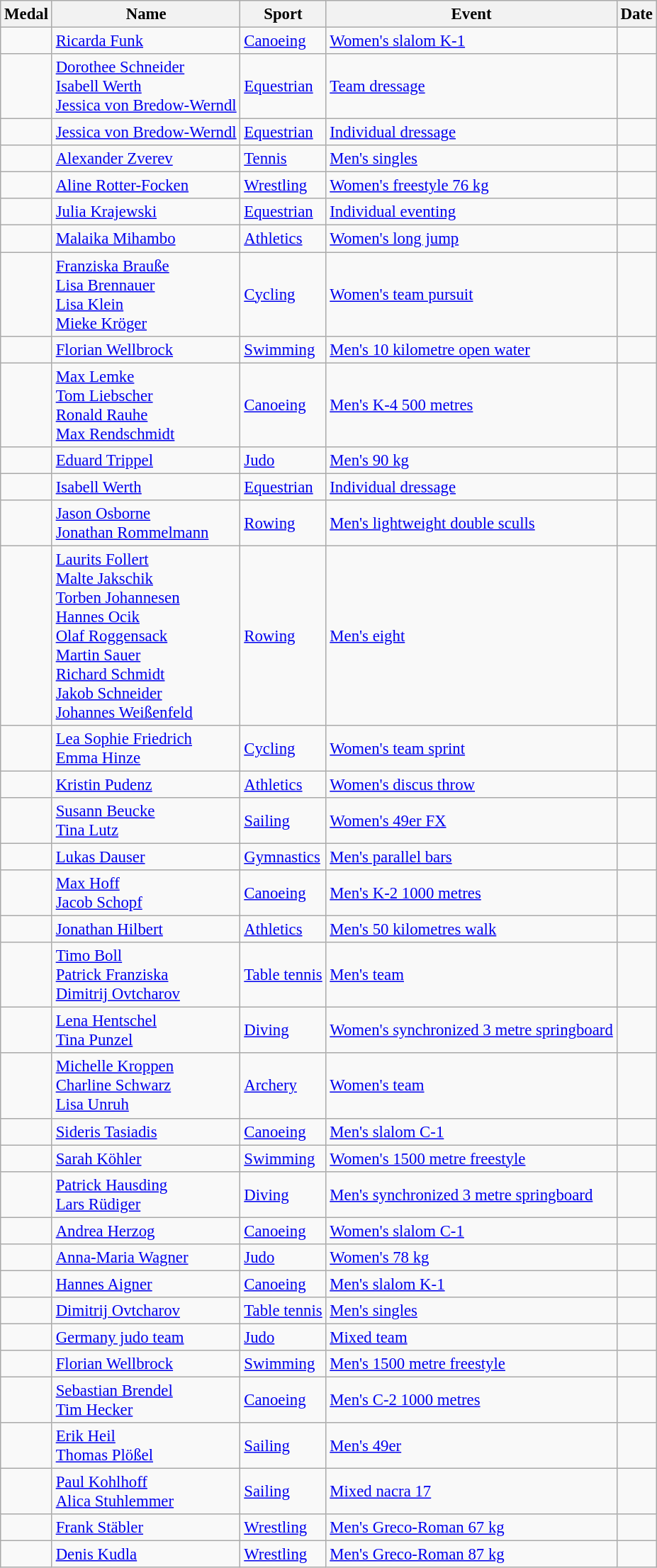<table class="wikitable sortable" style="font-size: 95%">
<tr>
<th>Medal</th>
<th>Name</th>
<th>Sport</th>
<th>Event</th>
<th>Date</th>
</tr>
<tr>
<td></td>
<td><a href='#'>Ricarda Funk</a></td>
<td><a href='#'>Canoeing</a></td>
<td><a href='#'>Women's slalom K-1</a></td>
<td></td>
</tr>
<tr>
<td></td>
<td><a href='#'>Dorothee Schneider</a><br><a href='#'>Isabell Werth</a><br><a href='#'>Jessica von Bredow-Werndl</a></td>
<td><a href='#'>Equestrian</a></td>
<td><a href='#'>Team dressage</a></td>
<td></td>
</tr>
<tr>
<td></td>
<td><a href='#'>Jessica von Bredow-Werndl</a></td>
<td><a href='#'>Equestrian</a></td>
<td><a href='#'>Individual dressage</a></td>
<td></td>
</tr>
<tr>
<td></td>
<td><a href='#'>Alexander Zverev</a></td>
<td><a href='#'>Tennis</a></td>
<td><a href='#'>Men's singles</a></td>
<td></td>
</tr>
<tr>
<td></td>
<td><a href='#'>Aline Rotter-Focken</a></td>
<td><a href='#'>Wrestling</a></td>
<td><a href='#'>Women's freestyle 76 kg</a></td>
<td></td>
</tr>
<tr>
<td></td>
<td><a href='#'>Julia Krajewski</a></td>
<td><a href='#'>Equestrian</a></td>
<td><a href='#'>Individual eventing</a></td>
<td></td>
</tr>
<tr>
<td></td>
<td><a href='#'>Malaika Mihambo</a></td>
<td><a href='#'>Athletics</a></td>
<td><a href='#'>Women's long jump</a></td>
<td></td>
</tr>
<tr>
<td></td>
<td><a href='#'>Franziska Brauße</a><br><a href='#'>Lisa Brennauer</a><br><a href='#'>Lisa Klein</a><br><a href='#'>Mieke Kröger</a></td>
<td><a href='#'>Cycling</a></td>
<td><a href='#'>Women's team pursuit</a></td>
<td></td>
</tr>
<tr>
<td></td>
<td><a href='#'>Florian Wellbrock</a></td>
<td><a href='#'>Swimming</a></td>
<td><a href='#'>Men's 10 kilometre open water</a></td>
<td></td>
</tr>
<tr>
<td></td>
<td><a href='#'>Max Lemke</a><br><a href='#'>Tom Liebscher</a><br><a href='#'>Ronald Rauhe</a><br><a href='#'>Max Rendschmidt</a></td>
<td><a href='#'>Canoeing</a></td>
<td><a href='#'>Men's K-4 500 metres</a></td>
<td></td>
</tr>
<tr>
<td></td>
<td><a href='#'>Eduard Trippel</a></td>
<td><a href='#'>Judo</a></td>
<td><a href='#'>Men's 90 kg</a></td>
<td></td>
</tr>
<tr>
<td></td>
<td><a href='#'>Isabell Werth</a></td>
<td><a href='#'>Equestrian</a></td>
<td><a href='#'>Individual dressage</a></td>
<td></td>
</tr>
<tr>
<td></td>
<td><a href='#'>Jason Osborne</a><br><a href='#'>Jonathan Rommelmann</a></td>
<td><a href='#'>Rowing</a></td>
<td><a href='#'>Men's lightweight double sculls</a></td>
<td></td>
</tr>
<tr>
<td></td>
<td><a href='#'>Laurits Follert</a><br><a href='#'>Malte Jakschik</a><br><a href='#'>Torben Johannesen</a><br><a href='#'>Hannes Ocik</a><br><a href='#'>Olaf Roggensack</a><br><a href='#'>Martin Sauer</a><br><a href='#'>Richard Schmidt</a><br><a href='#'>Jakob Schneider</a><br><a href='#'>Johannes Weißenfeld</a></td>
<td><a href='#'>Rowing</a></td>
<td><a href='#'>Men's eight</a></td>
<td></td>
</tr>
<tr>
<td></td>
<td><a href='#'>Lea Sophie Friedrich</a><br><a href='#'>Emma Hinze</a></td>
<td><a href='#'>Cycling</a></td>
<td><a href='#'>Women's team sprint</a></td>
<td></td>
</tr>
<tr>
<td></td>
<td><a href='#'>Kristin Pudenz</a></td>
<td><a href='#'>Athletics</a></td>
<td><a href='#'>Women's discus throw</a></td>
<td></td>
</tr>
<tr>
<td></td>
<td><a href='#'>Susann Beucke</a><br><a href='#'>Tina Lutz</a></td>
<td><a href='#'>Sailing</a></td>
<td><a href='#'>Women's 49er FX</a></td>
<td></td>
</tr>
<tr>
<td></td>
<td><a href='#'>Lukas Dauser</a></td>
<td><a href='#'>Gymnastics</a></td>
<td><a href='#'>Men's parallel bars</a></td>
<td></td>
</tr>
<tr>
<td></td>
<td><a href='#'>Max Hoff</a><br><a href='#'>Jacob Schopf</a></td>
<td><a href='#'>Canoeing</a></td>
<td><a href='#'>Men's K-2 1000 metres</a></td>
<td></td>
</tr>
<tr>
<td></td>
<td><a href='#'>Jonathan Hilbert</a></td>
<td><a href='#'>Athletics</a></td>
<td><a href='#'>Men's 50 kilometres walk</a></td>
<td></td>
</tr>
<tr>
<td></td>
<td><a href='#'>Timo Boll</a><br><a href='#'>Patrick Franziska</a><br><a href='#'>Dimitrij Ovtcharov</a></td>
<td><a href='#'>Table tennis</a></td>
<td><a href='#'>Men's team</a></td>
<td></td>
</tr>
<tr>
<td></td>
<td><a href='#'>Lena Hentschel</a><br><a href='#'>Tina Punzel</a></td>
<td><a href='#'>Diving</a></td>
<td><a href='#'>Women's synchronized 3 metre springboard</a></td>
<td></td>
</tr>
<tr>
<td></td>
<td><a href='#'>Michelle Kroppen</a><br><a href='#'>Charline Schwarz</a><br><a href='#'>Lisa Unruh</a></td>
<td><a href='#'>Archery</a></td>
<td><a href='#'>Women's team</a></td>
<td></td>
</tr>
<tr>
<td></td>
<td><a href='#'>Sideris Tasiadis</a></td>
<td><a href='#'>Canoeing</a></td>
<td><a href='#'>Men's slalom C-1</a></td>
<td></td>
</tr>
<tr>
<td></td>
<td><a href='#'>Sarah Köhler</a></td>
<td><a href='#'>Swimming</a></td>
<td><a href='#'>Women's 1500 metre freestyle</a></td>
<td></td>
</tr>
<tr>
<td></td>
<td><a href='#'>Patrick Hausding</a><br><a href='#'>Lars Rüdiger</a></td>
<td><a href='#'>Diving</a></td>
<td><a href='#'>Men's synchronized 3 metre springboard</a></td>
<td></td>
</tr>
<tr>
<td></td>
<td><a href='#'>Andrea Herzog</a></td>
<td><a href='#'>Canoeing</a></td>
<td><a href='#'>Women's slalom C-1</a></td>
<td></td>
</tr>
<tr>
<td></td>
<td><a href='#'>Anna-Maria Wagner</a></td>
<td><a href='#'>Judo</a></td>
<td><a href='#'>Women's 78 kg</a></td>
<td></td>
</tr>
<tr>
<td></td>
<td><a href='#'>Hannes Aigner</a></td>
<td><a href='#'>Canoeing</a></td>
<td><a href='#'>Men's slalom K-1</a></td>
<td></td>
</tr>
<tr>
<td></td>
<td><a href='#'>Dimitrij Ovtcharov</a></td>
<td><a href='#'>Table tennis</a></td>
<td><a href='#'>Men's singles</a></td>
<td></td>
</tr>
<tr>
<td></td>
<td><a href='#'>Germany judo team</a><br></td>
<td><a href='#'>Judo</a></td>
<td><a href='#'>Mixed team</a></td>
<td></td>
</tr>
<tr>
<td></td>
<td><a href='#'>Florian Wellbrock</a></td>
<td><a href='#'>Swimming</a></td>
<td><a href='#'>Men's 1500 metre freestyle</a></td>
<td></td>
</tr>
<tr>
<td></td>
<td><a href='#'>Sebastian Brendel</a><br><a href='#'>Tim Hecker</a></td>
<td><a href='#'>Canoeing</a></td>
<td><a href='#'>Men's C-2 1000 metres</a></td>
<td></td>
</tr>
<tr>
<td></td>
<td><a href='#'>Erik Heil</a><br><a href='#'>Thomas Plößel</a></td>
<td><a href='#'>Sailing</a></td>
<td><a href='#'>Men's 49er</a></td>
<td></td>
</tr>
<tr>
<td></td>
<td><a href='#'>Paul Kohlhoff</a><br><a href='#'>Alica Stuhlemmer</a></td>
<td><a href='#'>Sailing</a></td>
<td><a href='#'>Mixed nacra 17</a></td>
<td></td>
</tr>
<tr>
<td></td>
<td><a href='#'>Frank Stäbler</a></td>
<td><a href='#'>Wrestling</a></td>
<td><a href='#'>Men's Greco-Roman 67 kg</a></td>
<td></td>
</tr>
<tr>
<td></td>
<td><a href='#'>Denis Kudla</a></td>
<td><a href='#'>Wrestling</a></td>
<td><a href='#'>Men's Greco-Roman 87 kg</a></td>
<td></td>
</tr>
</table>
